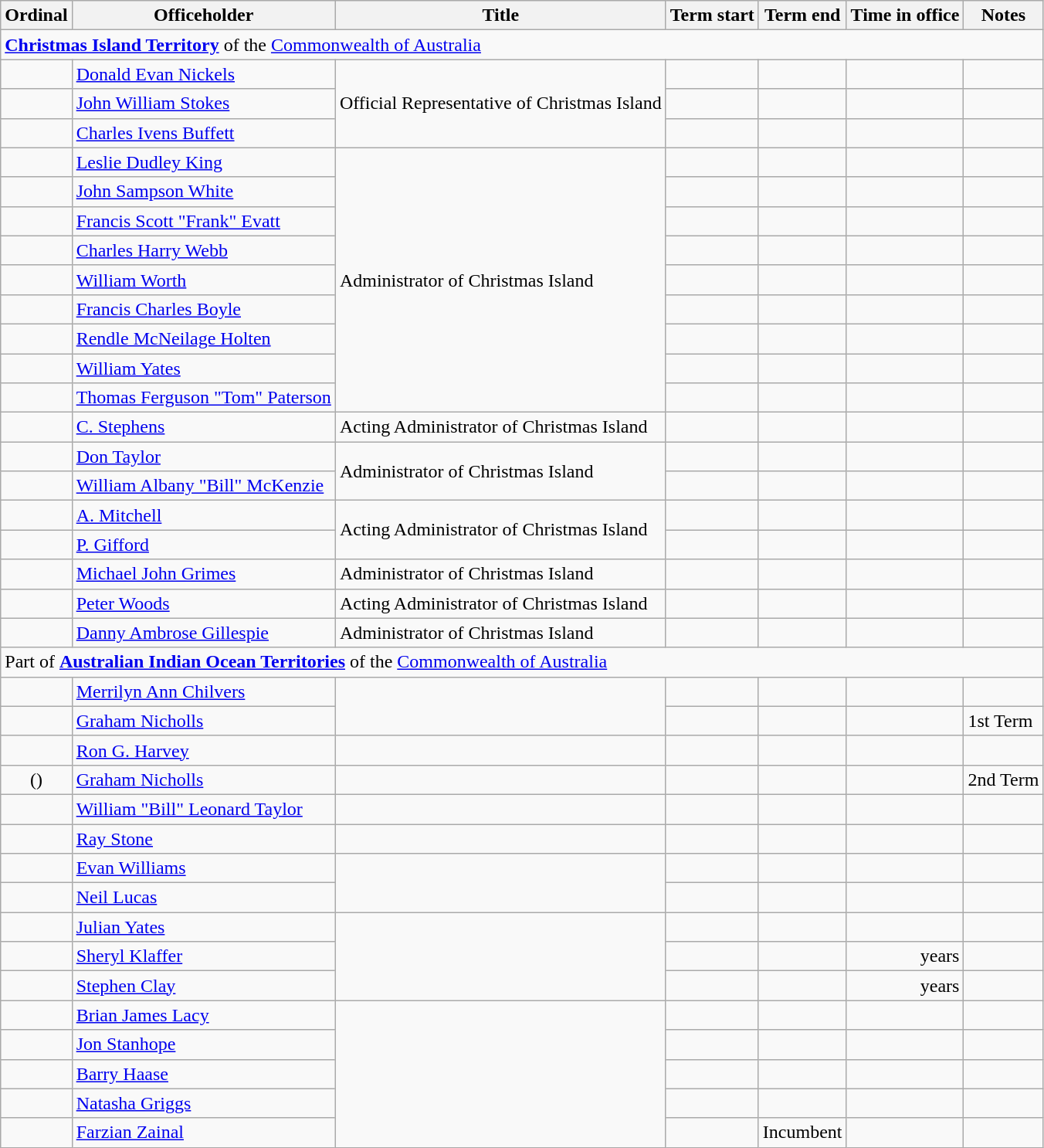<table class="wikitable">
<tr>
<th>Ordinal</th>
<th>Officeholder</th>
<th>Title</th>
<th>Term start</th>
<th>Term end</th>
<th>Time in office</th>
<th>Notes</th>
</tr>
<tr>
<td colspan=7><strong><a href='#'>Christmas Island Territory</a></strong> of the <a href='#'>Commonwealth of Australia</a></td>
</tr>
<tr>
<td align=center></td>
<td><a href='#'>Donald Evan Nickels</a></td>
<td rowspan=3>Official Representative of Christmas Island</td>
<td align=center></td>
<td align=center></td>
<td align=right></td>
<td></td>
</tr>
<tr>
<td align=center></td>
<td><a href='#'>John William Stokes</a></td>
<td align=center></td>
<td align=center></td>
<td align=right><strong></strong></td>
<td></td>
</tr>
<tr>
<td align=center></td>
<td><a href='#'>Charles Ivens Buffett</a></td>
<td align=center></td>
<td align=center></td>
<td align=right></td>
<td></td>
</tr>
<tr>
<td align=center></td>
<td><a href='#'>Leslie Dudley King</a></td>
<td rowspan=9>Administrator of Christmas Island</td>
<td align=center></td>
<td align=center></td>
<td align=right></td>
<td></td>
</tr>
<tr>
<td align=center></td>
<td><a href='#'>John Sampson White</a></td>
<td align=center></td>
<td align=center></td>
<td align=right></td>
<td></td>
</tr>
<tr>
<td align=center></td>
<td><a href='#'>Francis Scott "Frank" Evatt</a></td>
<td align=center></td>
<td align=center></td>
<td align=right></td>
<td></td>
</tr>
<tr>
<td align=center></td>
<td><a href='#'>Charles Harry Webb</a></td>
<td align=center></td>
<td align=center></td>
<td align=right></td>
<td></td>
</tr>
<tr>
<td align=center></td>
<td><a href='#'>William Worth</a></td>
<td align=center></td>
<td align=center></td>
<td align=right></td>
<td></td>
</tr>
<tr>
<td align=center></td>
<td><a href='#'>Francis Charles Boyle</a></td>
<td align=center></td>
<td align=center></td>
<td align=right></td>
<td></td>
</tr>
<tr>
<td align=center></td>
<td><a href='#'>Rendle McNeilage Holten</a></td>
<td align=center></td>
<td align=center></td>
<td align=right></td>
<td></td>
</tr>
<tr>
<td align=center></td>
<td><a href='#'>William Yates</a></td>
<td align=center></td>
<td align=center></td>
<td align=right></td>
<td></td>
</tr>
<tr>
<td align=center></td>
<td><a href='#'>Thomas Ferguson "Tom" Paterson</a></td>
<td align=center></td>
<td align=center></td>
<td align=right></td>
<td></td>
</tr>
<tr>
<td align=center></td>
<td><a href='#'>C. Stephens</a></td>
<td>Acting Administrator of Christmas Island</td>
<td align=center></td>
<td align=center></td>
<td align=right></td>
<td></td>
</tr>
<tr>
<td align=center></td>
<td><a href='#'>Don Taylor</a></td>
<td rowspan=2>Administrator of Christmas Island</td>
<td align=center></td>
<td align=center></td>
<td align=right></td>
<td></td>
</tr>
<tr>
<td align=center></td>
<td><a href='#'>William Albany "Bill" McKenzie</a></td>
<td align=center></td>
<td align=center></td>
<td align=right></td>
<td></td>
</tr>
<tr>
<td align=center></td>
<td><a href='#'>A. Mitchell</a></td>
<td rowspan=2>Acting Administrator of Christmas Island</td>
<td align=center></td>
<td align=center></td>
<td align=right></td>
<td></td>
</tr>
<tr>
<td align=center></td>
<td><a href='#'>P. Gifford</a></td>
<td align=center></td>
<td align=center></td>
<td align=right></td>
<td></td>
</tr>
<tr>
<td align=center></td>
<td><a href='#'>Michael John Grimes</a></td>
<td>Administrator of Christmas Island</td>
<td align=center></td>
<td align=center></td>
<td align=right></td>
<td></td>
</tr>
<tr>
<td align=center></td>
<td><a href='#'>Peter Woods</a></td>
<td>Acting Administrator of Christmas Island</td>
<td align=center></td>
<td align=center></td>
<td align=right></td>
<td></td>
</tr>
<tr>
<td align=center></td>
<td><a href='#'>Danny Ambrose Gillespie</a></td>
<td>Administrator of Christmas Island</td>
<td align=center></td>
<td align=center></td>
<td align=right></td>
<td></td>
</tr>
<tr>
<td colspan=7>Part of <strong><a href='#'>Australian Indian Ocean Territories</a></strong> of the <a href='#'>Commonwealth of Australia</a></td>
</tr>
<tr>
<td align=center></td>
<td><a href='#'>Merrilyn Ann Chilvers</a></td>
<td rowspan=2></td>
<td align=center></td>
<td align=center></td>
<td align=right></td>
<td></td>
</tr>
<tr>
<td align=center></td>
<td><a href='#'>Graham Nicholls</a></td>
<td align=center></td>
<td align=center></td>
<td align=right></td>
<td>1st Term</td>
</tr>
<tr>
<td align=center></td>
<td><a href='#'>Ron G. Harvey</a></td>
<td></td>
<td align=center></td>
<td align=center></td>
<td align=right></td>
<td></td>
</tr>
<tr>
<td align=center>()</td>
<td><a href='#'>Graham Nicholls</a></td>
<td></td>
<td align=center></td>
<td align=center></td>
<td align=right></td>
<td>2nd Term</td>
</tr>
<tr>
<td align=center></td>
<td><a href='#'>William "Bill" Leonard Taylor</a></td>
<td></td>
<td align=center></td>
<td align=center></td>
<td align=right></td>
<td></td>
</tr>
<tr>
<td align=center></td>
<td><a href='#'>Ray Stone</a></td>
<td></td>
<td align=center></td>
<td align=center></td>
<td align=right></td>
<td></td>
</tr>
<tr>
<td align=center></td>
<td><a href='#'>Evan Williams</a></td>
<td rowspan=2></td>
<td align=center></td>
<td align=center></td>
<td align=right></td>
<td></td>
</tr>
<tr>
<td align=center></td>
<td><a href='#'>Neil Lucas</a></td>
<td align=center></td>
<td align=center></td>
<td align=right></td>
<td></td>
</tr>
<tr>
<td align=center></td>
<td><a href='#'>Julian Yates</a></td>
<td rowspan=3></td>
<td align=center></td>
<td align=center></td>
<td align=right></td>
<td></td>
</tr>
<tr>
<td align=center></td>
<td><a href='#'>Sheryl Klaffer</a></td>
<td align=center></td>
<td align=center></td>
<td align=right> years</td>
<td></td>
</tr>
<tr>
<td align=center></td>
<td><a href='#'>Stephen Clay</a></td>
<td align=center></td>
<td align=center></td>
<td align=right> years</td>
<td></td>
</tr>
<tr>
<td align=center></td>
<td><a href='#'>Brian James Lacy</a></td>
<td rowspan="5"></td>
<td align=center></td>
<td align=center></td>
<td align=right></td>
<td></td>
</tr>
<tr>
<td align=center></td>
<td><a href='#'>Jon Stanhope</a></td>
<td align=center></td>
<td align=center></td>
<td align=right></td>
<td></td>
</tr>
<tr>
<td align=center></td>
<td><a href='#'>Barry Haase</a></td>
<td align=center></td>
<td align=center></td>
<td align=right></td>
<td></td>
</tr>
<tr>
<td align=center></td>
<td><a href='#'>Natasha Griggs</a></td>
<td align=center></td>
<td align=center></td>
<td align=right></td>
<td></td>
</tr>
<tr>
<td align=center></td>
<td><a href='#'>Farzian Zainal</a></td>
<td align="center"></td>
<td align="right">Incumbent</td>
<td></td>
</tr>
</table>
